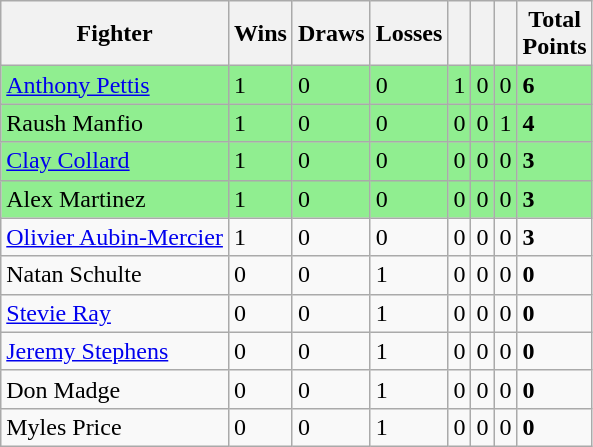<table class="wikitable sortable">
<tr>
<th>Fighter</th>
<th>Wins</th>
<th>Draws</th>
<th>Losses</th>
<th></th>
<th></th>
<th></th>
<th>Total<br> Points</th>
</tr>
<tr style="background:#90EE90;">
<td><a href='#'>Anthony Pettis</a></td>
<td>1</td>
<td>0</td>
<td>0</td>
<td>1</td>
<td>0</td>
<td>0</td>
<td><strong>6</strong></td>
</tr>
<tr style="background:#90EE90;">
<td>Raush Manfio</td>
<td>1</td>
<td>0</td>
<td>0</td>
<td>0</td>
<td>0</td>
<td>1</td>
<td><strong>4</strong></td>
</tr>
<tr style="background:#90EE90;">
<td><a href='#'>Clay Collard</a></td>
<td>1</td>
<td>0</td>
<td>0</td>
<td>0</td>
<td>0</td>
<td>0</td>
<td><strong>3</strong></td>
</tr>
<tr style="background:#90EE90;">
<td>Alex Martinez</td>
<td>1</td>
<td>0</td>
<td>0</td>
<td>0</td>
<td>0</td>
<td>0</td>
<td><strong>3</strong></td>
</tr>
<tr>
<td><a href='#'>Olivier Aubin-Mercier</a></td>
<td>1</td>
<td>0</td>
<td>0</td>
<td>0</td>
<td>0</td>
<td>0</td>
<td><strong>3</strong></td>
</tr>
<tr>
<td>Natan Schulte</td>
<td>0</td>
<td>0</td>
<td>1</td>
<td>0</td>
<td>0</td>
<td>0</td>
<td><strong>0</strong></td>
</tr>
<tr>
<td><a href='#'>Stevie Ray</a></td>
<td>0</td>
<td>0</td>
<td>1</td>
<td>0</td>
<td>0</td>
<td>0</td>
<td><strong>0</strong></td>
</tr>
<tr>
<td><a href='#'>Jeremy Stephens</a></td>
<td>0</td>
<td>0</td>
<td>1</td>
<td>0</td>
<td>0</td>
<td>0</td>
<td><strong>0</strong></td>
</tr>
<tr>
<td>Don Madge</td>
<td>0</td>
<td>0</td>
<td>1</td>
<td>0</td>
<td>0</td>
<td>0</td>
<td><strong>0</strong></td>
</tr>
<tr>
<td>Myles Price</td>
<td>0</td>
<td>0</td>
<td>1</td>
<td>0</td>
<td>0</td>
<td>0</td>
<td><strong>0</strong></td>
</tr>
</table>
